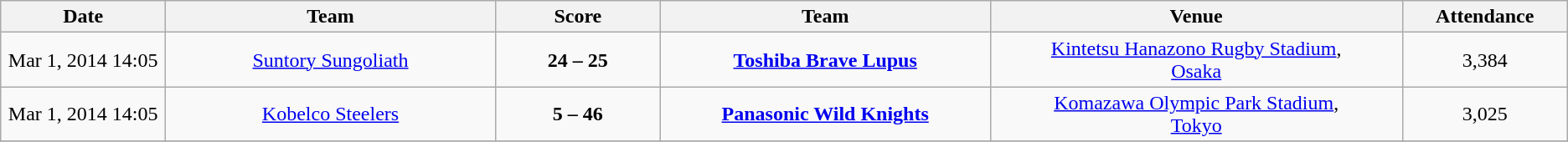<table class="wikitable" style="text-align: center;">
<tr>
<th width=10%>Date</th>
<th width=20%>Team</th>
<th width=10%>Score</th>
<th width=20%>Team</th>
<th width=25%>Venue</th>
<th width=10%>Attendance</th>
</tr>
<tr>
<td>Mar 1, 2014 14:05<br></td>
<td><a href='#'>Suntory Sungoliath</a></td>
<td><strong>24 – 25</strong><br></td>
<td><strong><a href='#'>Toshiba Brave Lupus</a></strong></td>
<td><a href='#'>Kintetsu Hanazono Rugby Stadium</a>,<br><a href='#'>Osaka</a></td>
<td>3,384</td>
</tr>
<tr>
<td>Mar 1, 2014 14:05<br></td>
<td><a href='#'>Kobelco Steelers</a></td>
<td><strong>5 – 46</strong><br></td>
<td><strong><a href='#'>Panasonic Wild Knights</a></strong></td>
<td><a href='#'>Komazawa Olympic Park Stadium</a>,<br><a href='#'>Tokyo</a></td>
<td>3,025</td>
</tr>
<tr>
</tr>
</table>
